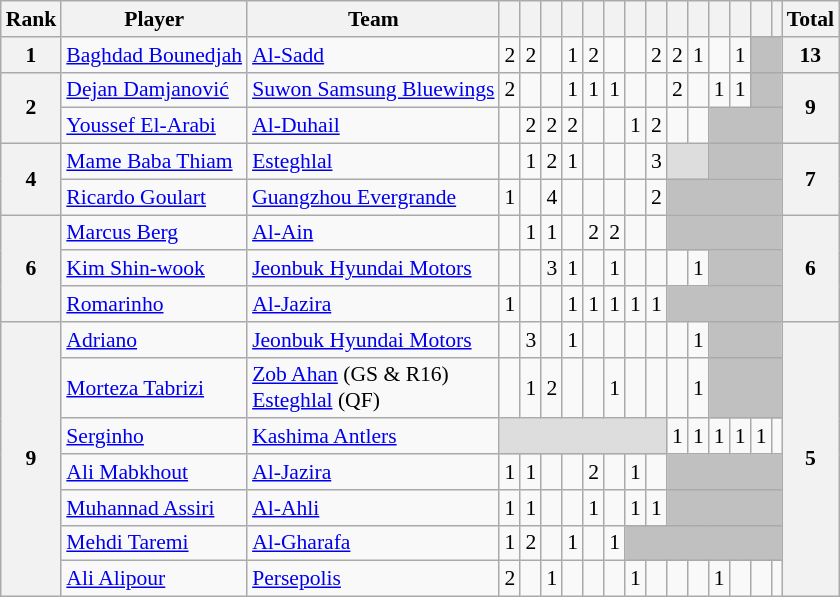<table class="wikitable" style="text-align:center; font-size:90%">
<tr>
<th>Rank</th>
<th>Player</th>
<th>Team</th>
<th></th>
<th></th>
<th></th>
<th></th>
<th></th>
<th></th>
<th></th>
<th></th>
<th></th>
<th></th>
<th></th>
<th></th>
<th></th>
<th></th>
<th>Total</th>
</tr>
<tr>
<th>1</th>
<td align=left> <a href='#'>Baghdad Bounedjah</a></td>
<td align=left> <a href='#'>Al-Sadd</a></td>
<td>2</td>
<td>2</td>
<td></td>
<td>1</td>
<td>2</td>
<td></td>
<td></td>
<td>2</td>
<td>2</td>
<td>1</td>
<td></td>
<td>1</td>
<td bgcolor="silver" colspan=2></td>
<th>13</th>
</tr>
<tr>
<th rowspan=2>2</th>
<td align=left> <a href='#'>Dejan Damjanović</a></td>
<td align=left> <a href='#'>Suwon Samsung Bluewings</a></td>
<td>2</td>
<td></td>
<td></td>
<td>1</td>
<td>1</td>
<td>1</td>
<td></td>
<td></td>
<td>2</td>
<td></td>
<td>1</td>
<td>1</td>
<td bgcolor="silver" colspan=2></td>
<th rowspan=2>9</th>
</tr>
<tr>
<td align=left> <a href='#'>Youssef El-Arabi</a></td>
<td align=left> <a href='#'>Al-Duhail</a></td>
<td></td>
<td>2</td>
<td>2</td>
<td>2</td>
<td></td>
<td></td>
<td>1</td>
<td>2</td>
<td></td>
<td></td>
<td bgcolor="silver" colspan=4></td>
</tr>
<tr>
<th rowspan=2>4</th>
<td align=left> <a href='#'>Mame Baba Thiam</a></td>
<td align=left> <a href='#'>Esteghlal</a></td>
<td></td>
<td>1</td>
<td>2</td>
<td>1</td>
<td></td>
<td></td>
<td></td>
<td>3</td>
<td bgcolor="#DDDDDD" colspan=2></td>
<td bgcolor="silver" colspan=4></td>
<th rowspan=2>7</th>
</tr>
<tr>
<td align=left> <a href='#'>Ricardo Goulart</a></td>
<td align=left> <a href='#'>Guangzhou Evergrande</a></td>
<td>1</td>
<td></td>
<td>4</td>
<td></td>
<td></td>
<td></td>
<td></td>
<td>2</td>
<td bgcolor="silver" colspan=6></td>
</tr>
<tr>
<th rowspan=3>6</th>
<td align=left> <a href='#'>Marcus Berg</a></td>
<td align=left> <a href='#'>Al-Ain</a></td>
<td></td>
<td>1</td>
<td>1</td>
<td></td>
<td>2</td>
<td>2</td>
<td></td>
<td></td>
<td bgcolor="silver" colspan=6></td>
<th rowspan=3>6</th>
</tr>
<tr>
<td align=left> <a href='#'>Kim Shin-wook</a></td>
<td align=left> <a href='#'>Jeonbuk Hyundai Motors</a></td>
<td></td>
<td></td>
<td>3</td>
<td>1</td>
<td></td>
<td>1</td>
<td></td>
<td></td>
<td></td>
<td>1</td>
<td bgcolor="silver" colspan=4></td>
</tr>
<tr>
<td align=left> <a href='#'>Romarinho</a></td>
<td align=left> <a href='#'>Al-Jazira</a></td>
<td>1</td>
<td></td>
<td></td>
<td>1</td>
<td>1</td>
<td>1</td>
<td>1</td>
<td>1</td>
<td bgcolor="silver" colspan=6></td>
</tr>
<tr>
<th rowspan=7>9</th>
<td align=left> <a href='#'>Adriano</a></td>
<td align=left> <a href='#'>Jeonbuk Hyundai Motors</a></td>
<td></td>
<td>3</td>
<td></td>
<td>1</td>
<td></td>
<td></td>
<td></td>
<td></td>
<td></td>
<td>1</td>
<td bgcolor="silver" colspan=4></td>
<th rowspan=7>5</th>
</tr>
<tr>
<td align="left"> <a href='#'>Morteza Tabrizi</a></td>
<td align="left"> <a href='#'>Zob Ahan</a> (GS & R16)<br> <a href='#'>Esteghlal</a> (QF)</td>
<td></td>
<td>1</td>
<td>2</td>
<td></td>
<td></td>
<td>1</td>
<td></td>
<td></td>
<td></td>
<td>1</td>
<td colspan="4" bgcolor="silver"></td>
</tr>
<tr>
<td align="left"> <a href='#'>Serginho</a></td>
<td align="left"> <a href='#'>Kashima Antlers</a></td>
<td colspan="8" bgcolor="#DDDDDD"></td>
<td>1</td>
<td>1</td>
<td>1</td>
<td>1</td>
<td>1</td>
<td></td>
</tr>
<tr>
<td align="left"> <a href='#'>Ali Mabkhout</a></td>
<td align="left"> <a href='#'>Al-Jazira</a></td>
<td>1</td>
<td>1</td>
<td></td>
<td></td>
<td>2</td>
<td></td>
<td>1</td>
<td></td>
<td colspan="6" bgcolor="silver"></td>
</tr>
<tr>
<td align="left"> <a href='#'>Muhannad Assiri</a></td>
<td align="left"> <a href='#'>Al-Ahli</a></td>
<td>1</td>
<td>1</td>
<td></td>
<td></td>
<td>1</td>
<td></td>
<td>1</td>
<td>1</td>
<td colspan="6" bgcolor="silver"></td>
</tr>
<tr>
<td align="left"> <a href='#'>Mehdi Taremi</a></td>
<td align="left"> <a href='#'>Al-Gharafa</a></td>
<td>1</td>
<td>2</td>
<td></td>
<td>1</td>
<td></td>
<td>1</td>
<td colspan="8" bgcolor="silver"></td>
</tr>
<tr>
<td align=left> <a href='#'>Ali Alipour</a></td>
<td align=left> <a href='#'>Persepolis</a></td>
<td>2</td>
<td></td>
<td>1</td>
<td></td>
<td></td>
<td></td>
<td>1</td>
<td></td>
<td></td>
<td></td>
<td>1</td>
<td></td>
<td></td>
<td></td>
</tr>
</table>
